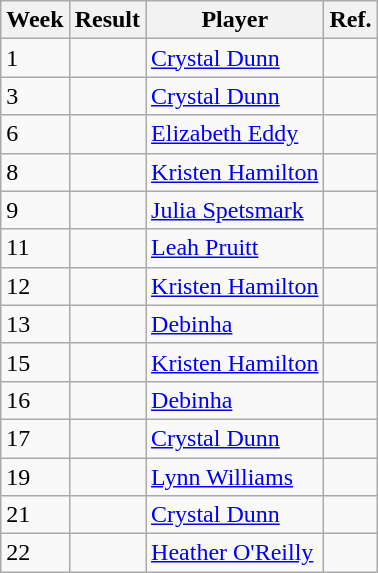<table class=wikitable>
<tr>
<th>Week</th>
<th>Result</th>
<th>Player</th>
<th>Ref.</th>
</tr>
<tr>
<td>1</td>
<td></td>
<td> <a href='#'>Crystal Dunn</a></td>
<td></td>
</tr>
<tr>
<td>3</td>
<td></td>
<td> <a href='#'>Crystal Dunn</a></td>
<td></td>
</tr>
<tr>
<td>6</td>
<td></td>
<td> <a href='#'>Elizabeth Eddy</a></td>
<td></td>
</tr>
<tr>
<td>8</td>
<td></td>
<td> <a href='#'>Kristen Hamilton</a></td>
<td></td>
</tr>
<tr>
<td>9</td>
<td></td>
<td> <a href='#'>Julia Spetsmark</a></td>
<td></td>
</tr>
<tr>
<td>11</td>
<td></td>
<td> <a href='#'>Leah Pruitt</a></td>
<td></td>
</tr>
<tr>
<td>12</td>
<td></td>
<td> <a href='#'>Kristen Hamilton</a></td>
<td></td>
</tr>
<tr>
<td>13</td>
<td></td>
<td> <a href='#'>Debinha</a></td>
<td></td>
</tr>
<tr>
<td>15</td>
<td></td>
<td> <a href='#'>Kristen Hamilton</a></td>
<td></td>
</tr>
<tr>
<td>16</td>
<td></td>
<td> <a href='#'>Debinha</a></td>
<td></td>
</tr>
<tr>
<td>17</td>
<td></td>
<td> <a href='#'>Crystal Dunn</a></td>
<td></td>
</tr>
<tr>
<td>19</td>
<td></td>
<td> <a href='#'>Lynn Williams</a></td>
<td></td>
</tr>
<tr>
<td>21</td>
<td></td>
<td> <a href='#'>Crystal Dunn</a></td>
<td></td>
</tr>
<tr>
<td>22</td>
<td></td>
<td> <a href='#'>Heather O'Reilly</a></td>
<td></td>
</tr>
</table>
